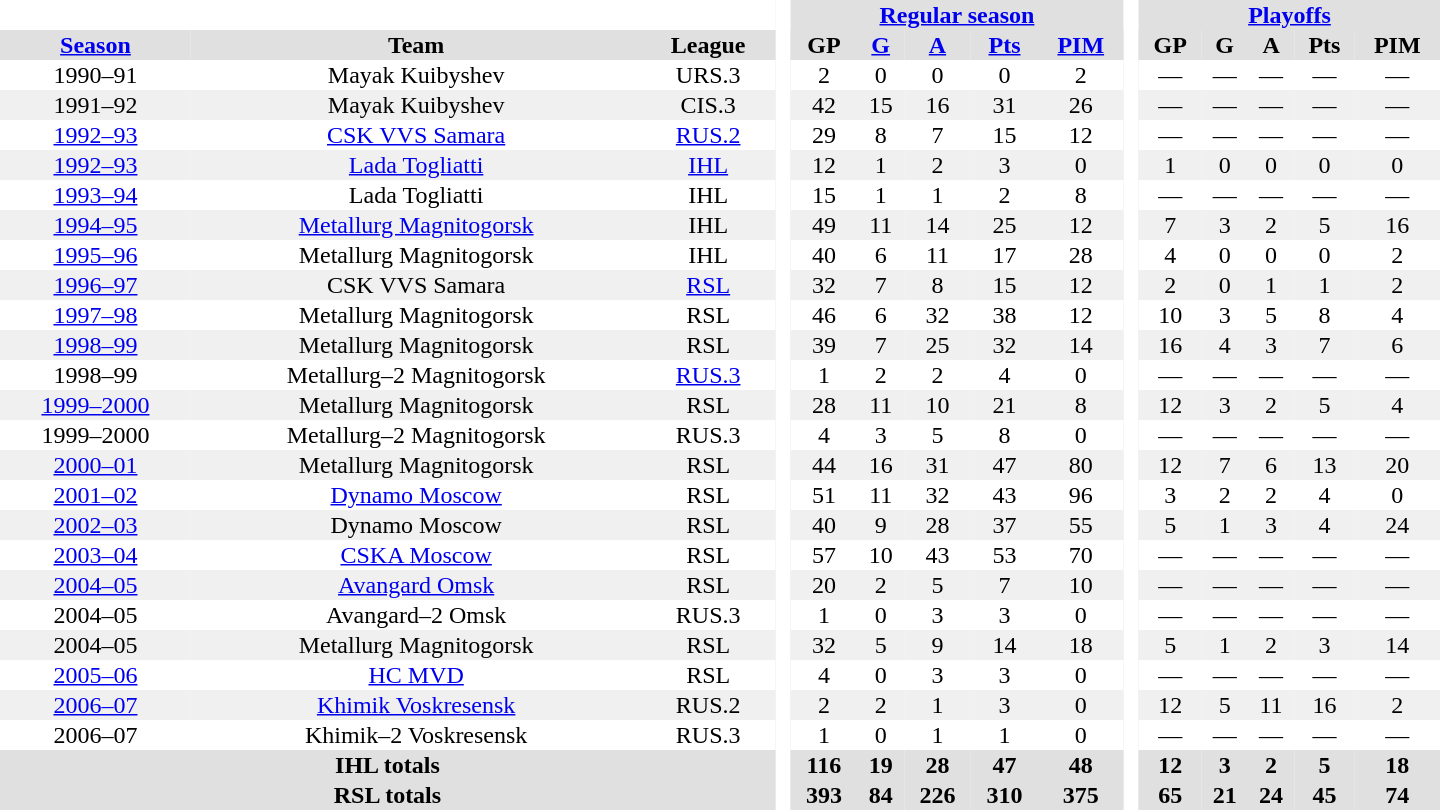<table border="0" cellpadding="1" cellspacing="0" style="text-align:center; width:60em">
<tr bgcolor="#e0e0e0">
<th colspan="3" bgcolor="#ffffff"> </th>
<th rowspan="99" bgcolor="#ffffff"> </th>
<th colspan="5"><a href='#'>Regular season</a></th>
<th rowspan="99" bgcolor="#ffffff"> </th>
<th colspan="5"><a href='#'>Playoffs</a></th>
</tr>
<tr bgcolor="#e0e0e0">
<th><a href='#'>Season</a></th>
<th>Team</th>
<th>League</th>
<th>GP</th>
<th><a href='#'>G</a></th>
<th><a href='#'>A</a></th>
<th><a href='#'>Pts</a></th>
<th><a href='#'>PIM</a></th>
<th>GP</th>
<th>G</th>
<th>A</th>
<th>Pts</th>
<th>PIM</th>
</tr>
<tr>
<td>1990–91</td>
<td>Mayak Kuibyshev</td>
<td>URS.3</td>
<td>2</td>
<td>0</td>
<td>0</td>
<td>0</td>
<td>2</td>
<td>—</td>
<td>—</td>
<td>—</td>
<td>—</td>
<td>—</td>
</tr>
<tr bgcolor="#f0f0f0">
<td>1991–92</td>
<td>Mayak Kuibyshev</td>
<td>CIS.3</td>
<td>42</td>
<td>15</td>
<td>16</td>
<td>31</td>
<td>26</td>
<td>—</td>
<td>—</td>
<td>—</td>
<td>—</td>
<td>—</td>
</tr>
<tr>
<td><a href='#'>1992–93</a></td>
<td><a href='#'>CSK VVS Samara</a></td>
<td><a href='#'>RUS.2</a></td>
<td>29</td>
<td>8</td>
<td>7</td>
<td>15</td>
<td>12</td>
<td>—</td>
<td>—</td>
<td>—</td>
<td>—</td>
<td>—</td>
</tr>
<tr bgcolor="#f0f0f0">
<td><a href='#'>1992–93</a></td>
<td><a href='#'>Lada Togliatti</a></td>
<td><a href='#'>IHL</a></td>
<td>12</td>
<td>1</td>
<td>2</td>
<td>3</td>
<td>0</td>
<td>1</td>
<td>0</td>
<td>0</td>
<td>0</td>
<td>0</td>
</tr>
<tr>
<td><a href='#'>1993–94</a></td>
<td>Lada Togliatti</td>
<td>IHL</td>
<td>15</td>
<td>1</td>
<td>1</td>
<td>2</td>
<td>8</td>
<td>—</td>
<td>—</td>
<td>—</td>
<td>—</td>
<td>—</td>
</tr>
<tr bgcolor="#f0f0f0">
<td><a href='#'>1994–95</a></td>
<td><a href='#'>Metallurg Magnitogorsk</a></td>
<td>IHL</td>
<td>49</td>
<td>11</td>
<td>14</td>
<td>25</td>
<td>12</td>
<td>7</td>
<td>3</td>
<td>2</td>
<td>5</td>
<td>16</td>
</tr>
<tr>
<td><a href='#'>1995–96</a></td>
<td>Metallurg Magnitogorsk</td>
<td>IHL</td>
<td>40</td>
<td>6</td>
<td>11</td>
<td>17</td>
<td>28</td>
<td>4</td>
<td>0</td>
<td>0</td>
<td>0</td>
<td>2</td>
</tr>
<tr bgcolor="#f0f0f0">
<td><a href='#'>1996–97</a></td>
<td>CSK VVS Samara</td>
<td><a href='#'>RSL</a></td>
<td>32</td>
<td>7</td>
<td>8</td>
<td>15</td>
<td>12</td>
<td>2</td>
<td>0</td>
<td>1</td>
<td>1</td>
<td>2</td>
</tr>
<tr>
<td><a href='#'>1997–98</a></td>
<td>Metallurg Magnitogorsk</td>
<td>RSL</td>
<td>46</td>
<td>6</td>
<td>32</td>
<td>38</td>
<td>12</td>
<td>10</td>
<td>3</td>
<td>5</td>
<td>8</td>
<td>4</td>
</tr>
<tr bgcolor="#f0f0f0">
<td><a href='#'>1998–99</a></td>
<td>Metallurg Magnitogorsk</td>
<td>RSL</td>
<td>39</td>
<td>7</td>
<td>25</td>
<td>32</td>
<td>14</td>
<td>16</td>
<td>4</td>
<td>3</td>
<td>7</td>
<td>6</td>
</tr>
<tr>
<td>1998–99</td>
<td>Metallurg–2 Magnitogorsk</td>
<td><a href='#'>RUS.3</a></td>
<td>1</td>
<td>2</td>
<td>2</td>
<td>4</td>
<td>0</td>
<td>—</td>
<td>—</td>
<td>—</td>
<td>—</td>
<td>—</td>
</tr>
<tr bgcolor="#f0f0f0">
<td><a href='#'>1999–2000</a></td>
<td>Metallurg Magnitogorsk</td>
<td>RSL</td>
<td>28</td>
<td>11</td>
<td>10</td>
<td>21</td>
<td>8</td>
<td>12</td>
<td>3</td>
<td>2</td>
<td>5</td>
<td>4</td>
</tr>
<tr>
<td>1999–2000</td>
<td>Metallurg–2 Magnitogorsk</td>
<td>RUS.3</td>
<td>4</td>
<td>3</td>
<td>5</td>
<td>8</td>
<td>0</td>
<td>—</td>
<td>—</td>
<td>—</td>
<td>—</td>
<td>—</td>
</tr>
<tr bgcolor="#f0f0f0">
<td><a href='#'>2000–01</a></td>
<td>Metallurg Magnitogorsk</td>
<td>RSL</td>
<td>44</td>
<td>16</td>
<td>31</td>
<td>47</td>
<td>80</td>
<td>12</td>
<td>7</td>
<td>6</td>
<td>13</td>
<td>20</td>
</tr>
<tr>
<td><a href='#'>2001–02</a></td>
<td><a href='#'>Dynamo Moscow</a></td>
<td>RSL</td>
<td>51</td>
<td>11</td>
<td>32</td>
<td>43</td>
<td>96</td>
<td>3</td>
<td>2</td>
<td>2</td>
<td>4</td>
<td>0</td>
</tr>
<tr bgcolor="#f0f0f0">
<td><a href='#'>2002–03</a></td>
<td>Dynamo Moscow</td>
<td>RSL</td>
<td>40</td>
<td>9</td>
<td>28</td>
<td>37</td>
<td>55</td>
<td>5</td>
<td>1</td>
<td>3</td>
<td>4</td>
<td>24</td>
</tr>
<tr>
<td><a href='#'>2003–04</a></td>
<td><a href='#'>CSKA Moscow</a></td>
<td>RSL</td>
<td>57</td>
<td>10</td>
<td>43</td>
<td>53</td>
<td>70</td>
<td>—</td>
<td>—</td>
<td>—</td>
<td>—</td>
<td>—</td>
</tr>
<tr bgcolor="#f0f0f0">
<td><a href='#'>2004–05</a></td>
<td><a href='#'>Avangard Omsk</a></td>
<td>RSL</td>
<td>20</td>
<td>2</td>
<td>5</td>
<td>7</td>
<td>10</td>
<td>—</td>
<td>—</td>
<td>—</td>
<td>—</td>
<td>—</td>
</tr>
<tr>
<td>2004–05</td>
<td>Avangard–2 Omsk</td>
<td>RUS.3</td>
<td>1</td>
<td>0</td>
<td>3</td>
<td>3</td>
<td>0</td>
<td>—</td>
<td>—</td>
<td>—</td>
<td>—</td>
<td>—</td>
</tr>
<tr bgcolor="#f0f0f0">
<td>2004–05</td>
<td>Metallurg Magnitogorsk</td>
<td>RSL</td>
<td>32</td>
<td>5</td>
<td>9</td>
<td>14</td>
<td>18</td>
<td>5</td>
<td>1</td>
<td>2</td>
<td>3</td>
<td>14</td>
</tr>
<tr>
<td><a href='#'>2005–06</a></td>
<td><a href='#'>HC MVD</a></td>
<td>RSL</td>
<td>4</td>
<td>0</td>
<td>3</td>
<td>3</td>
<td>0</td>
<td>—</td>
<td>—</td>
<td>—</td>
<td>—</td>
<td>—</td>
</tr>
<tr bgcolor="#f0f0f0">
<td><a href='#'>2006–07</a></td>
<td><a href='#'>Khimik Voskresensk</a></td>
<td>RUS.2</td>
<td>2</td>
<td>2</td>
<td>1</td>
<td>3</td>
<td>0</td>
<td>12</td>
<td>5</td>
<td>11</td>
<td>16</td>
<td>2</td>
</tr>
<tr>
<td>2006–07</td>
<td>Khimik–2 Voskresensk</td>
<td>RUS.3</td>
<td>1</td>
<td>0</td>
<td>1</td>
<td>1</td>
<td>0</td>
<td>—</td>
<td>—</td>
<td>—</td>
<td>—</td>
<td>—</td>
</tr>
<tr bgcolor="#e0e0e0">
<th colspan="3">IHL totals</th>
<th>116</th>
<th>19</th>
<th>28</th>
<th>47</th>
<th>48</th>
<th>12</th>
<th>3</th>
<th>2</th>
<th>5</th>
<th>18</th>
</tr>
<tr bgcolor="#e0e0e0">
<th colspan="3">RSL totals</th>
<th>393</th>
<th>84</th>
<th>226</th>
<th>310</th>
<th>375</th>
<th>65</th>
<th>21</th>
<th>24</th>
<th>45</th>
<th>74</th>
</tr>
</table>
